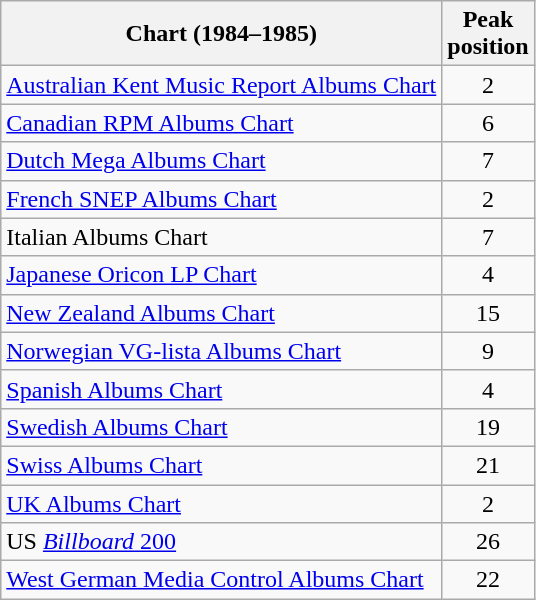<table class="wikitable sortable" style="text-align:center;">
<tr>
<th>Chart (1984–1985)</th>
<th>Peak<br>position</th>
</tr>
<tr>
<td align="left"><a href='#'>Australian Kent Music Report Albums Chart</a></td>
<td>2</td>
</tr>
<tr>
<td align="left"><a href='#'>Canadian RPM Albums Chart</a></td>
<td>6</td>
</tr>
<tr>
<td align="left"><a href='#'>Dutch Mega Albums Chart</a></td>
<td>7</td>
</tr>
<tr>
<td align="left"><a href='#'>French SNEP Albums Chart</a></td>
<td>2</td>
</tr>
<tr>
<td align="left">Italian Albums Chart</td>
<td>7</td>
</tr>
<tr>
<td align="left"><a href='#'>Japanese Oricon LP Chart</a></td>
<td>4</td>
</tr>
<tr>
<td align="left"><a href='#'>New Zealand Albums Chart</a></td>
<td>15</td>
</tr>
<tr>
<td align="left"><a href='#'>Norwegian VG-lista Albums Chart</a></td>
<td>9</td>
</tr>
<tr>
<td align="left"><a href='#'>Spanish Albums Chart</a></td>
<td align="center">4</td>
</tr>
<tr>
<td align="left"><a href='#'>Swedish Albums Chart</a></td>
<td>19</td>
</tr>
<tr>
<td align="left"><a href='#'>Swiss Albums Chart</a></td>
<td>21</td>
</tr>
<tr>
<td align="left"><a href='#'>UK Albums Chart</a></td>
<td>2</td>
</tr>
<tr>
<td align="left">US <a href='#'><em>Billboard</em> 200</a></td>
<td>26</td>
</tr>
<tr>
<td align="left"><a href='#'>West German Media Control Albums Chart</a></td>
<td>22</td>
</tr>
</table>
